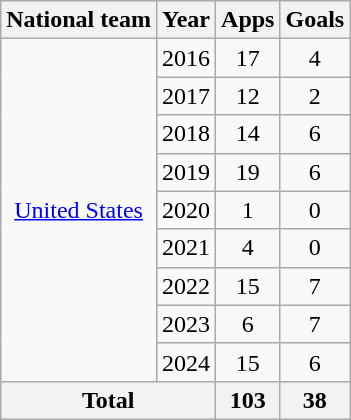<table class="wikitable" style="text-align:center">
<tr>
<th>National team</th>
<th>Year</th>
<th>Apps</th>
<th>Goals</th>
</tr>
<tr>
<td rowspan="9"><a href='#'>United States</a></td>
<td>2016</td>
<td>17</td>
<td>4</td>
</tr>
<tr>
<td>2017</td>
<td>12</td>
<td>2</td>
</tr>
<tr>
<td>2018</td>
<td>14</td>
<td>6</td>
</tr>
<tr>
<td>2019</td>
<td>19</td>
<td>6</td>
</tr>
<tr>
<td>2020</td>
<td>1</td>
<td>0</td>
</tr>
<tr>
<td>2021</td>
<td>4</td>
<td>0</td>
</tr>
<tr>
<td>2022</td>
<td>15</td>
<td>7</td>
</tr>
<tr>
<td>2023</td>
<td>6</td>
<td>7</td>
</tr>
<tr>
<td>2024</td>
<td>15</td>
<td>6</td>
</tr>
<tr>
<th colspan=2>Total</th>
<th>103</th>
<th>38</th>
</tr>
</table>
